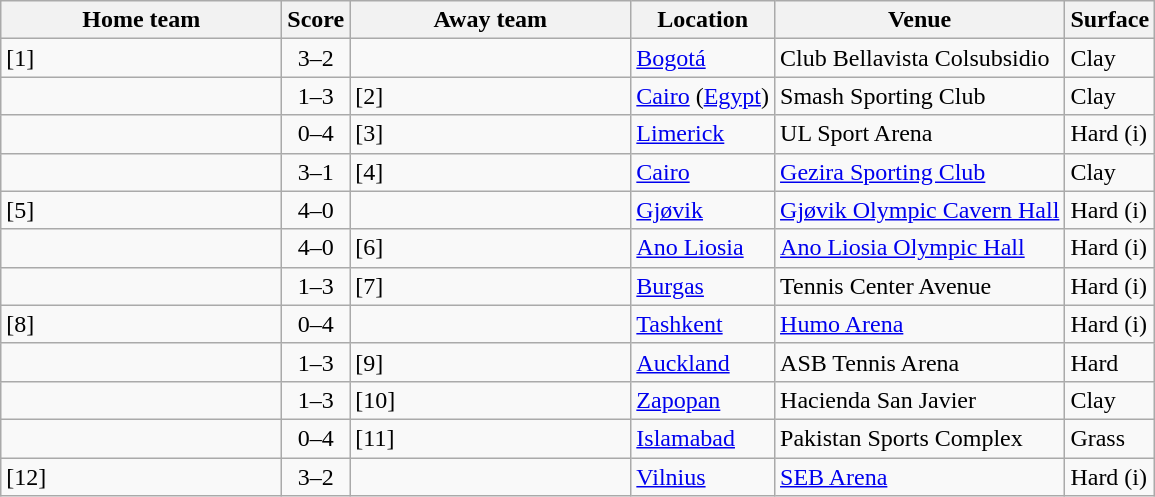<table class="wikitable nowrap">
<tr>
<th width=180>Home team</th>
<th>Score</th>
<th width=180>Away team</th>
<th>Location</th>
<th>Venue</th>
<th>Surface</th>
</tr>
<tr>
<td><strong></strong> [1]</td>
<td align=center>3–2</td>
<td></td>
<td><a href='#'>Bogotá</a></td>
<td>Club Bellavista Colsubsidio</td>
<td>Clay</td>
</tr>
<tr>
<td></td>
<td align=center>1–3</td>
<td><strong></strong> [2]</td>
<td><a href='#'>Cairo</a> (<a href='#'>Egypt</a>)</td>
<td>Smash Sporting Club</td>
<td>Clay</td>
</tr>
<tr>
<td></td>
<td align=center>0–4</td>
<td><strong></strong> [3]</td>
<td><a href='#'>Limerick</a></td>
<td>UL Sport Arena</td>
<td>Hard (i)</td>
</tr>
<tr>
<td><strong></strong></td>
<td align=center>3–1</td>
<td> [4]</td>
<td><a href='#'>Cairo</a></td>
<td><a href='#'>Gezira Sporting Club</a></td>
<td>Clay</td>
</tr>
<tr>
<td><strong></strong> [5]</td>
<td align=center>4–0</td>
<td></td>
<td><a href='#'>Gjøvik</a></td>
<td><a href='#'>Gjøvik Olympic Cavern Hall</a></td>
<td>Hard (i)</td>
</tr>
<tr>
<td><strong></strong></td>
<td align=center>4–0</td>
<td> [6]</td>
<td><a href='#'>Ano Liosia</a></td>
<td><a href='#'>Ano Liosia Olympic Hall</a></td>
<td>Hard (i)</td>
</tr>
<tr>
<td></td>
<td align=center>1–3</td>
<td><strong></strong> [7]</td>
<td><a href='#'>Burgas</a></td>
<td>Tennis Center Avenue</td>
<td>Hard (i)</td>
</tr>
<tr>
<td> [8]</td>
<td align=center>0–4</td>
<td><strong></strong></td>
<td><a href='#'>Tashkent</a></td>
<td><a href='#'>Humo Arena</a></td>
<td>Hard (i)</td>
</tr>
<tr>
<td></td>
<td align=center>1–3</td>
<td><strong></strong> [9]</td>
<td><a href='#'>Auckland</a></td>
<td>ASB Tennis Arena</td>
<td>Hard</td>
</tr>
<tr>
<td></td>
<td align=center>1–3</td>
<td><strong></strong> [10]</td>
<td><a href='#'>Zapopan</a></td>
<td>Hacienda San Javier</td>
<td>Clay</td>
</tr>
<tr>
<td></td>
<td align=center>0–4</td>
<td><strong></strong> [11]</td>
<td><a href='#'>Islamabad</a></td>
<td>Pakistan Sports Complex</td>
<td>Grass</td>
</tr>
<tr>
<td><strong></strong> [12]</td>
<td align=center>3–2</td>
<td></td>
<td><a href='#'>Vilnius</a></td>
<td><a href='#'>SEB Arena</a></td>
<td>Hard (i)</td>
</tr>
</table>
